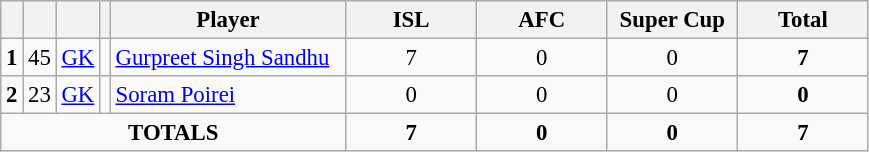<table class="wikitable" style="font-size: 95%; text-align: center;">
<tr>
<th rowspan="1" !width=15><strong></strong></th>
<th rowspan="1" !width=15><strong></strong></th>
<th rowspan="1" !width=15><strong></strong></th>
<th rowspan="1" !width=15><strong></strong></th>
<th width=150>Player</th>
<th width=80>ISL</th>
<th width=80>AFC</th>
<th width=80>Super Cup</th>
<th width=80><strong>Total</strong></th>
</tr>
<tr>
<td rowspan=1><strong>1</strong></td>
<td>45</td>
<td><a href='#'>GK</a></td>
<td></td>
<td align=left><a href='#'>Gurpreet Singh Sandhu</a></td>
<td>7</td>
<td>0</td>
<td>0</td>
<td><strong>7</strong></td>
</tr>
<tr>
<td rowspan=1><strong>2</strong></td>
<td>23</td>
<td><a href='#'>GK</a></td>
<td></td>
<td align=left><a href='#'>Soram Poirei</a></td>
<td>0</td>
<td>0</td>
<td>0</td>
<td><strong>0</strong></td>
</tr>
<tr>
<td colspan="5"><strong>TOTALS</strong></td>
<td><strong>7</strong></td>
<td><strong>0</strong></td>
<td><strong>0</strong></td>
<td><strong>7</strong></td>
</tr>
</table>
